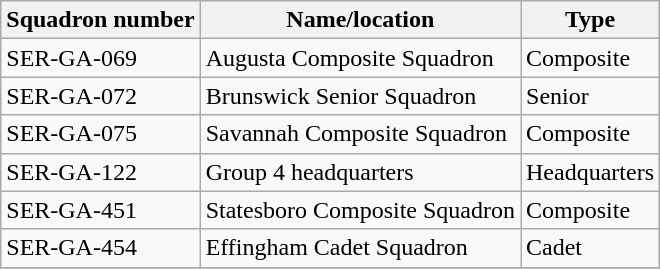<table class="wikitable">
<tr>
<th>Squadron number</th>
<th>Name/location</th>
<th>Type</th>
</tr>
<tr>
<td>SER-GA-069</td>
<td>Augusta Composite Squadron</td>
<td>Composite</td>
</tr>
<tr>
<td>SER-GA-072</td>
<td>Brunswick Senior Squadron</td>
<td>Senior</td>
</tr>
<tr>
<td>SER-GA-075</td>
<td>Savannah Composite Squadron</td>
<td>Composite</td>
</tr>
<tr>
<td>SER-GA-122</td>
<td>Group 4 headquarters</td>
<td>Headquarters</td>
</tr>
<tr>
<td>SER-GA-451</td>
<td>Statesboro Composite Squadron</td>
<td>Composite</td>
</tr>
<tr>
<td>SER-GA-454</td>
<td>Effingham Cadet Squadron</td>
<td>Cadet</td>
</tr>
<tr>
</tr>
</table>
